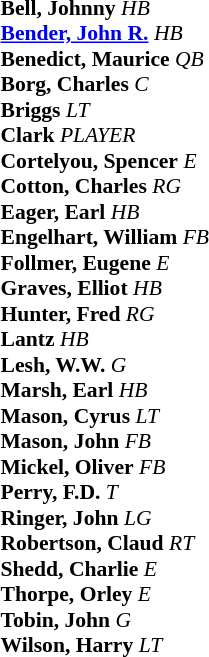<table class="toccolours" style="border-collapse:collapse; font-size:90%;">
<tr>
<td colspan="7" align="center"></td>
</tr>
<tr>
<td colspan=7 align="right"></td>
</tr>
<tr>
<td valign="top"><br><strong>Bell, Johnny</strong> <em>HB</em><br>
<strong><a href='#'>Bender, John R.</a></strong> <em>HB</em><br>
<strong>Benedict, Maurice</strong> <em>QB</em><br>
<strong>Borg, Charles</strong> <em>C</em><br>
<strong>Briggs</strong> <em>LT</em><br>
<strong>Clark</strong> <em>PLAYER</em><br>
<strong>Cortelyou, Spencer</strong> <em>E</em><br>
<strong>Cotton, Charles</strong> <em>RG</em><br>
<strong>Eager, Earl</strong> <em>HB</em><br>
<strong>Engelhart, William</strong> <em>FB</em><br>
<strong>Follmer, Eugene</strong> <em>E</em><br>
<strong>Graves, Elliot</strong> <em>HB</em><br>
<strong>Hunter, Fred</strong> <em>RG</em><br>
<strong>Lantz</strong> <em>HB</em><br>
<strong>Lesh, W.W.</strong> <em>G</em><br>
<strong>Marsh, Earl</strong> <em>HB</em><br>
<strong>Mason, Cyrus</strong> <em>LT</em><br>
<strong>Mason, John</strong> <em>FB</em><br>
<strong>Mickel, Oliver</strong> <em>FB</em><br>
<strong>Perry, F.D.</strong> <em>T</em><br>
<strong>Ringer, John</strong> <em>LG</em><br>
<strong>Robertson, Claud</strong> <em>RT</em><br>
<strong>Shedd, Charlie</strong> <em>E</em><br>
<strong>Thorpe, Orley</strong> <em>E</em><br>
<strong>Tobin, John</strong> <em>G</em><br>
<strong>Wilson, Harry</strong> <em>LT</em></td>
</tr>
</table>
